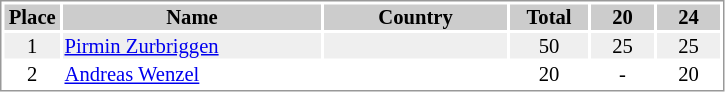<table border="0" style="border: 1px solid #999; background-color:#FFFFFF; text-align:center; font-size:86%; line-height:15px;">
<tr align="center" bgcolor="#CCCCCC">
<th width=35>Place</th>
<th width=170>Name</th>
<th width=120>Country</th>
<th width=50>Total</th>
<th width=40>20</th>
<th width=40>24</th>
</tr>
<tr bgcolor="#EFEFEF">
<td>1</td>
<td align="left"><a href='#'>Pirmin Zurbriggen</a></td>
<td align="left"></td>
<td>50</td>
<td>25</td>
<td>25</td>
</tr>
<tr>
<td>2</td>
<td align="left"><a href='#'>Andreas Wenzel</a></td>
<td align="left"></td>
<td>20</td>
<td>-</td>
<td>20</td>
</tr>
</table>
